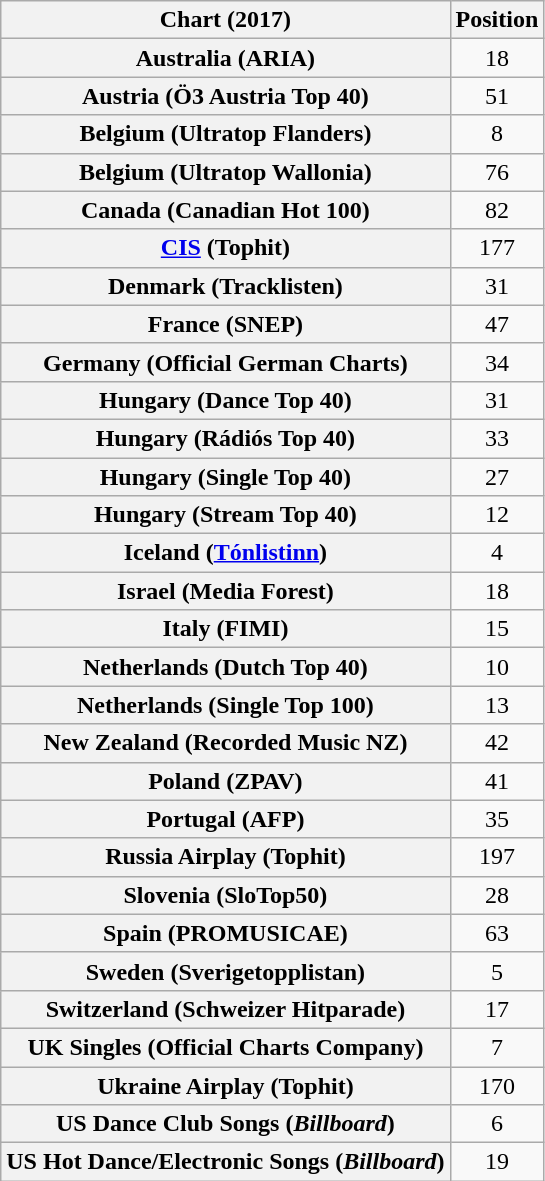<table class="wikitable plainrowheaders sortable" style="text-align:center">
<tr>
<th scope="col">Chart (2017)</th>
<th scope="col">Position</th>
</tr>
<tr>
<th scope="row">Australia (ARIA)</th>
<td>18</td>
</tr>
<tr>
<th scope="row">Austria (Ö3 Austria Top 40)</th>
<td>51</td>
</tr>
<tr>
<th scope="row">Belgium (Ultratop Flanders)</th>
<td>8</td>
</tr>
<tr>
<th scope="row">Belgium (Ultratop Wallonia)</th>
<td>76</td>
</tr>
<tr>
<th scope="row">Canada (Canadian Hot 100)</th>
<td>82</td>
</tr>
<tr>
<th scope="row"><a href='#'>CIS</a> (Tophit)</th>
<td style="text-align:center;">177</td>
</tr>
<tr>
<th scope="row">Denmark (Tracklisten)</th>
<td>31</td>
</tr>
<tr>
<th scope="row">France (SNEP)</th>
<td>47</td>
</tr>
<tr>
<th scope="row">Germany (Official German Charts)</th>
<td>34</td>
</tr>
<tr>
<th scope="row">Hungary (Dance Top 40)</th>
<td>31</td>
</tr>
<tr>
<th scope="row">Hungary (Rádiós Top 40)</th>
<td>33</td>
</tr>
<tr>
<th scope="row">Hungary (Single Top 40)</th>
<td>27</td>
</tr>
<tr>
<th scope="row">Hungary (Stream Top 40)</th>
<td>12</td>
</tr>
<tr>
<th scope="row">Iceland (<a href='#'>Tónlistinn</a>)</th>
<td>4</td>
</tr>
<tr>
<th scope="row">Israel (Media Forest)</th>
<td>18</td>
</tr>
<tr>
<th scope="row">Italy (FIMI)</th>
<td>15</td>
</tr>
<tr>
<th scope="row">Netherlands (Dutch Top 40)</th>
<td>10</td>
</tr>
<tr>
<th scope="row">Netherlands (Single Top 100)</th>
<td>13</td>
</tr>
<tr>
<th scope="row">New Zealand (Recorded Music NZ)</th>
<td>42</td>
</tr>
<tr>
<th scope="row">Poland (ZPAV)</th>
<td>41</td>
</tr>
<tr>
<th scope="row">Portugal (AFP)</th>
<td>35</td>
</tr>
<tr>
<th scope="row">Russia Airplay (Tophit)</th>
<td style="text-align:center;">197</td>
</tr>
<tr>
<th scope="row">Slovenia (SloTop50)</th>
<td>28</td>
</tr>
<tr>
<th scope="row">Spain (PROMUSICAE)</th>
<td>63</td>
</tr>
<tr>
<th scope="row">Sweden (Sverigetopplistan)</th>
<td>5</td>
</tr>
<tr>
<th scope="row">Switzerland (Schweizer Hitparade)</th>
<td>17</td>
</tr>
<tr>
<th scope="row">UK Singles (Official Charts Company)</th>
<td>7</td>
</tr>
<tr>
<th scope="row">Ukraine Airplay (Tophit)</th>
<td style="text-align:center;">170</td>
</tr>
<tr>
<th scope="row">US Dance Club Songs (<em>Billboard</em>)</th>
<td>6</td>
</tr>
<tr>
<th scope="row">US Hot Dance/Electronic Songs (<em>Billboard</em>)</th>
<td>19</td>
</tr>
</table>
